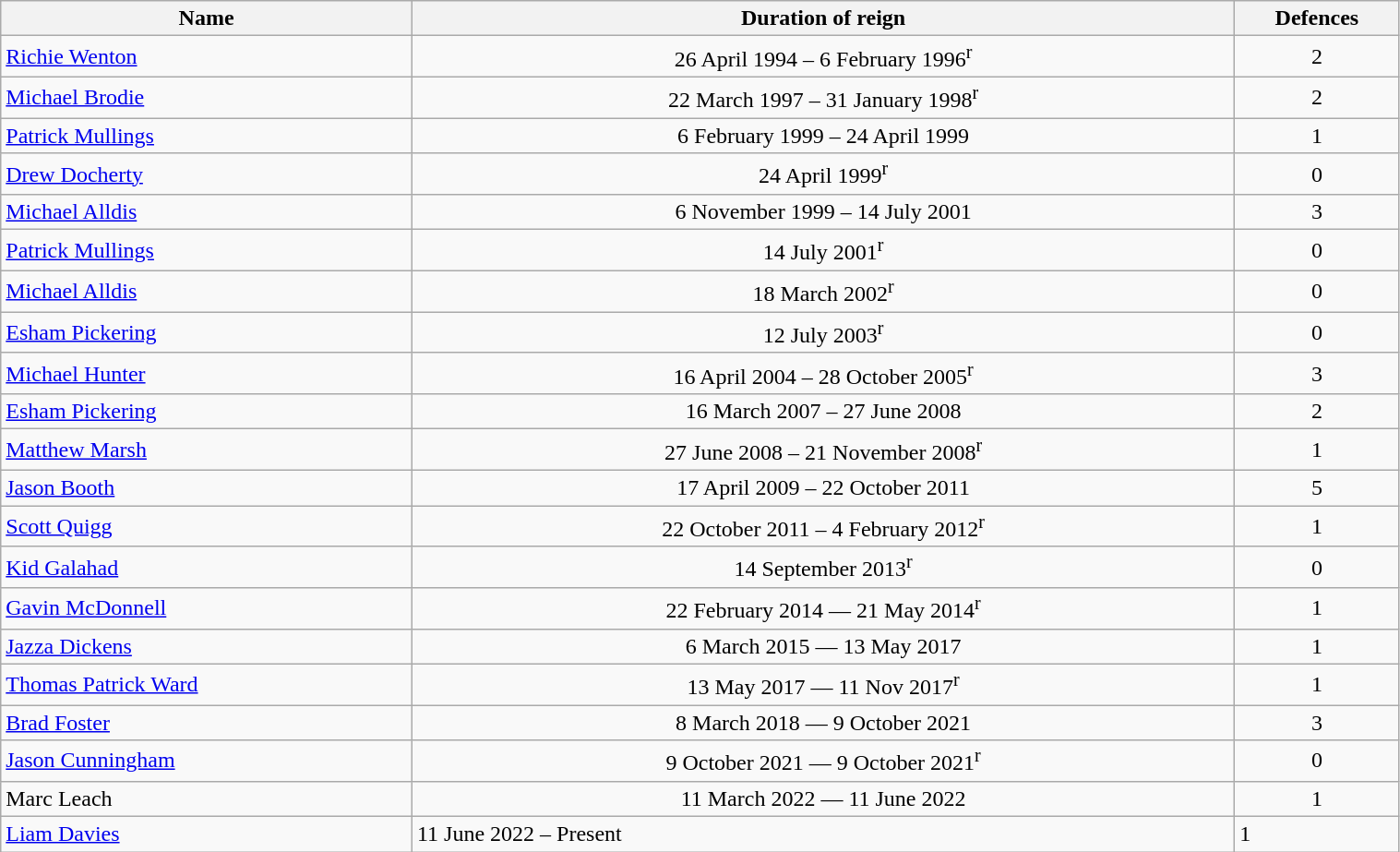<table class="wikitable" width=80%>
<tr>
<th width=25%>Name</th>
<th width=50%>Duration of reign</th>
<th width=10%>Defences</th>
</tr>
<tr align=center>
<td align=left><a href='#'>Richie Wenton</a></td>
<td>26 April 1994 – 6 February 1996<sup>r</sup></td>
<td>2</td>
</tr>
<tr align=center>
<td align=left><a href='#'>Michael Brodie</a></td>
<td>22 March 1997 – 31 January 1998<sup>r</sup></td>
<td>2</td>
</tr>
<tr align=center>
<td align=left><a href='#'>Patrick Mullings</a></td>
<td>6 February 1999 – 24 April 1999</td>
<td>1</td>
</tr>
<tr align=center>
<td align=left><a href='#'>Drew Docherty</a></td>
<td>24 April 1999<sup>r</sup></td>
<td>0</td>
</tr>
<tr align=center>
<td align=left><a href='#'>Michael Alldis</a></td>
<td>6 November 1999 – 14 July 2001</td>
<td>3</td>
</tr>
<tr align=center>
<td align=left><a href='#'>Patrick Mullings</a></td>
<td>14 July 2001<sup>r</sup></td>
<td>0</td>
</tr>
<tr align=center>
<td align=left><a href='#'>Michael Alldis</a></td>
<td>18 March 2002<sup>r</sup></td>
<td>0</td>
</tr>
<tr align=center>
<td align=left><a href='#'>Esham Pickering</a></td>
<td>12 July 2003<sup>r</sup></td>
<td>0</td>
</tr>
<tr align=center>
<td align=left><a href='#'>Michael Hunter</a></td>
<td>16 April 2004 – 28 October 2005<sup>r</sup></td>
<td>3</td>
</tr>
<tr align=center>
<td align=left><a href='#'>Esham Pickering</a></td>
<td>16 March 2007 – 27 June 2008</td>
<td>2</td>
</tr>
<tr align=center>
<td align=left><a href='#'>Matthew Marsh</a></td>
<td>27 June 2008 – 21 November 2008<sup>r</sup></td>
<td>1</td>
</tr>
<tr align=center>
<td align=left><a href='#'>Jason Booth</a></td>
<td>17 April 2009 – 22 October 2011</td>
<td>5</td>
</tr>
<tr align=center>
<td align=left><a href='#'>Scott Quigg</a></td>
<td>22 October 2011 – 4 February 2012<sup>r</sup></td>
<td>1</td>
</tr>
<tr align=center>
<td align=left><a href='#'>Kid Galahad</a></td>
<td>14 September 2013<sup>r</sup></td>
<td>0</td>
</tr>
<tr align=center>
<td align=left><a href='#'>Gavin McDonnell</a></td>
<td>22 February 2014 — 21 May 2014<sup>r</sup></td>
<td>1</td>
</tr>
<tr align=center>
<td align=left><a href='#'>Jazza Dickens</a></td>
<td>6 March 2015 — 13 May 2017</td>
<td>1</td>
</tr>
<tr align=center>
<td align=left><a href='#'>Thomas Patrick Ward</a></td>
<td>13 May 2017 — 11 Nov 2017<sup>r</sup></td>
<td>1</td>
</tr>
<tr align=center>
<td align=left><a href='#'>Brad Foster</a></td>
<td>8 March 2018 — 9 October 2021</td>
<td>3</td>
</tr>
<tr align=center>
<td align=left><a href='#'>Jason Cunningham</a></td>
<td>9 October 2021 — 9 October 2021<sup>r</sup></td>
<td>0</td>
</tr>
<tr align=center>
<td align=left>Marc Leach</td>
<td>11 March 2022 — 11 June 2022</td>
<td>1</td>
</tr>
<tr align=center|>
<td align=left><a href='#'>Liam Davies</a></td>
<td>11 June 2022 – Present</td>
<td>1</td>
</tr>
</table>
